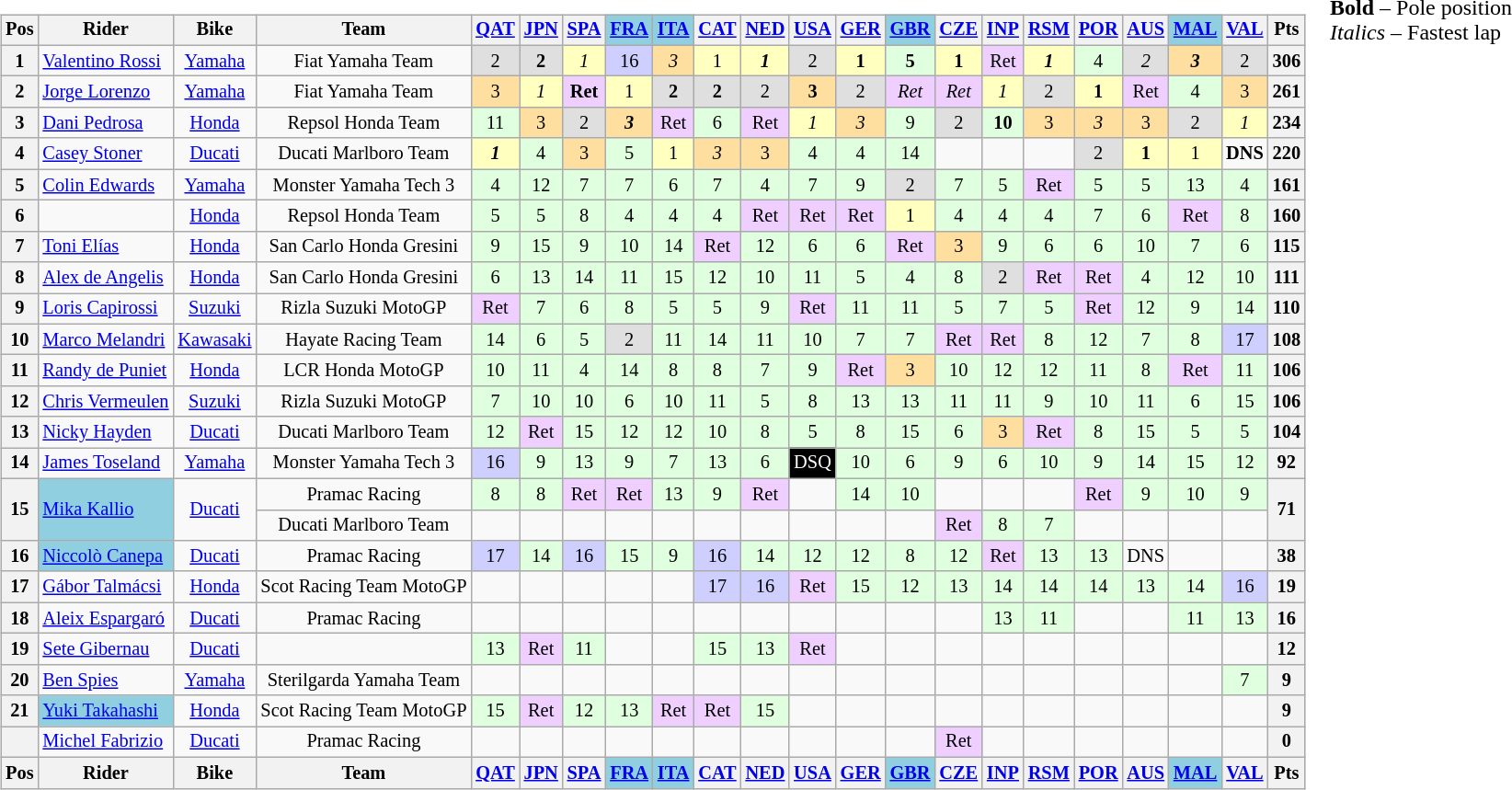<table>
<tr>
<td><br><table class="wikitable" style="font-size: 85%; text-align:center">
<tr valign="top">
<th valign="middle">Pos</th>
<th valign="middle">Rider</th>
<th valign="middle">Bike</th>
<th valign="middle">Team</th>
<th><a href='#'>QAT</a><br></th>
<th><a href='#'>JPN</a><br></th>
<th><a href='#'>SPA</a><br></th>
<th style="background:#8fcfdf;"><a href='#'>FRA</a><br></th>
<th style="background:#8fcfdf;"><a href='#'>ITA</a><br></th>
<th><a href='#'>CAT</a><br></th>
<th><a href='#'>NED</a><br></th>
<th><a href='#'>USA</a><br></th>
<th><a href='#'>GER</a><br></th>
<th style="background:#8fcfdf;"><a href='#'>GBR</a><br></th>
<th><a href='#'>CZE</a><br></th>
<th><a href='#'>INP</a><br></th>
<th><a href='#'>RSM</a><br></th>
<th><a href='#'>POR</a><br></th>
<th><a href='#'>AUS</a><br></th>
<th style="background:#8fcfdf;"><a href='#'>MAL</a><br></th>
<th><a href='#'>VAL</a><br></th>
<th valign="middle">Pts</th>
</tr>
<tr>
<th>1</th>
<td align="left"> <a href='#'>Valentino Rossi</a></td>
<td><a href='#'>Yamaha</a></td>
<td>Fiat Yamaha Team</td>
<td style="background:#dfdfdf;">2</td>
<td style="background:#dfdfdf;"><strong>2</strong></td>
<td style="background:#ffffbf;"><em>1</em></td>
<td style="background:#cfcfff;">16</td>
<td style="background:#ffdf9f;"><em>3</em></td>
<td style="background:#ffffbf;">1</td>
<td style="background:#ffffbf;"><strong><em>1</em></strong></td>
<td style="background:#dfdfdf;">2</td>
<td style="background:#ffffbf;"><strong>1</strong></td>
<td style="background:#dfffdf;"><strong>5</strong></td>
<td style="background:#ffffbf;"><strong>1</strong></td>
<td style="background:#efcfff;">Ret</td>
<td style="background:#ffffbf;"><strong><em>1</em></strong></td>
<td style="background:#dfffdf;">4</td>
<td style="background:#dfdfdf;"><em>2</em></td>
<td style="background:#ffdf9f;"><strong><em>3</em></strong></td>
<td style="background:#dfdfdf;">2</td>
<th>306</th>
</tr>
<tr>
<th>2</th>
<td align="left"> <a href='#'>Jorge Lorenzo</a></td>
<td><a href='#'>Yamaha</a></td>
<td>Fiat Yamaha Team</td>
<td style="background:#ffdf9f;">3</td>
<td style="background:#ffffbf;"><em>1</em></td>
<td style="background:#efcfff;"><strong>Ret</strong></td>
<td style="background:#ffffbf;">1</td>
<td style="background:#dfdfdf;"><strong>2</strong></td>
<td style="background:#dfdfdf;"><strong>2</strong></td>
<td style="background:#dfdfdf;">2</td>
<td style="background:#ffdf9f;"><strong>3</strong></td>
<td style="background:#dfdfdf;">2</td>
<td style="background:#efcfff;"><em>Ret</em></td>
<td style="background:#efcfff;"><em>Ret</em></td>
<td style="background:#ffffbf;"><em>1</em></td>
<td style="background:#dfdfdf;">2</td>
<td style="background:#ffffbf;"><strong>1</strong></td>
<td style="background:#efcfff;">Ret</td>
<td style="background:#dfffdf;">4</td>
<td style="background:#ffdf9f;">3</td>
<th>261</th>
</tr>
<tr>
<th>3</th>
<td align="left"> <a href='#'>Dani Pedrosa</a></td>
<td><a href='#'>Honda</a></td>
<td>Repsol Honda Team</td>
<td style="background:#dfffdf;">11</td>
<td style="background:#ffdf9f;">3</td>
<td style="background:#dfdfdf;">2</td>
<td style="background:#ffdf9f;"><strong><em>3</em></strong></td>
<td style="background:#efcfff;">Ret</td>
<td style="background:#dfffdf;">6</td>
<td style="background:#efcfff;">Ret</td>
<td style="background:#ffffbf;"><em>1</em></td>
<td style="background:#ffdf9f;"><em>3</em></td>
<td style="background:#dfffdf;">9</td>
<td style="background:#dfdfdf;">2</td>
<td style="background:#dfffdf;"><strong>10</strong></td>
<td style="background:#ffdf9f;">3</td>
<td style="background:#ffdf9f;"><em>3</em></td>
<td style="background:#ffdf9f;">3</td>
<td style="background:#dfdfdf;">2</td>
<td style="background:#ffffbf;"><em>1</em></td>
<th>234</th>
</tr>
<tr>
<th>4</th>
<td align="left"> <a href='#'>Casey Stoner</a></td>
<td><a href='#'>Ducati</a></td>
<td>Ducati Marlboro Team</td>
<td style="background:#ffffbf;"><strong><em>1</em></strong></td>
<td style="background:#dfffdf;">4</td>
<td style="background:#ffdf9f;">3</td>
<td style="background:#dfffdf;">5</td>
<td style="background:#ffffbf;">1</td>
<td style="background:#ffdf9f;"><em>3</em></td>
<td style="background:#ffdf9f;">3</td>
<td style="background:#dfffdf;">4</td>
<td style="background:#dfffdf;">4</td>
<td style="background:#dfffdf;">14</td>
<td></td>
<td></td>
<td></td>
<td style="background:#dfdfdf;">2</td>
<td style="background:#ffffbf;"><strong>1</strong></td>
<td style="background:#ffffbf;">1</td>
<td><strong>DNS</strong></td>
<th>220</th>
</tr>
<tr>
<th>5</th>
<td align="left"> <a href='#'>Colin Edwards</a></td>
<td><a href='#'>Yamaha</a></td>
<td>Monster Yamaha Tech 3</td>
<td style="background:#dfffdf;">4</td>
<td style="background:#dfffdf;">12</td>
<td style="background:#dfffdf;">7</td>
<td style="background:#dfffdf;">7</td>
<td style="background:#dfffdf;">6</td>
<td style="background:#dfffdf;">7</td>
<td style="background:#dfffdf;">4</td>
<td style="background:#dfffdf;">7</td>
<td style="background:#dfffdf;">9</td>
<td style="background:#dfdfdf;">2</td>
<td style="background:#dfffdf;">7</td>
<td style="background:#dfffdf;">5</td>
<td style="background:#efcfff;">Ret</td>
<td style="background:#dfffdf;">5</td>
<td style="background:#dfffdf;">5</td>
<td style="background:#dfffdf;">13</td>
<td style="background:#dfffdf;">4</td>
<th>161</th>
</tr>
<tr>
<th>6</th>
<td align="left"></td>
<td><a href='#'>Honda</a></td>
<td>Repsol Honda Team</td>
<td style="background:#dfffdf;">5</td>
<td style="background:#dfffdf;">5</td>
<td style="background:#dfffdf;">8</td>
<td style="background:#dfffdf;">4</td>
<td style="background:#dfffdf;">4</td>
<td style="background:#dfffdf;">4</td>
<td style="background:#efcfff;">Ret</td>
<td style="background:#efcfff;">Ret</td>
<td style="background:#efcfff;">Ret</td>
<td style="background:#ffffbf;">1</td>
<td style="background:#dfffdf;">4</td>
<td style="background:#dfffdf;">4</td>
<td style="background:#dfffdf;">4</td>
<td style="background:#dfffdf;">7</td>
<td style="background:#dfffdf;">6</td>
<td style="background:#efcfff;">Ret</td>
<td style="background:#dfffdf;">8</td>
<th>160</th>
</tr>
<tr>
<th>7</th>
<td align="left"> <a href='#'>Toni Elías</a></td>
<td><a href='#'>Honda</a></td>
<td>San Carlo Honda Gresini</td>
<td style="background:#dfffdf;">9</td>
<td style="background:#dfffdf;">15</td>
<td style="background:#dfffdf;">9</td>
<td style="background:#dfffdf;">10</td>
<td style="background:#dfffdf;">14</td>
<td style="background:#efcfff;">Ret</td>
<td style="background:#dfffdf;">12</td>
<td style="background:#dfffdf;">6</td>
<td style="background:#dfffdf;">6</td>
<td style="background:#efcfff;">Ret</td>
<td style="background:#ffdf9f;">3</td>
<td style="background:#dfffdf;">9</td>
<td style="background:#dfffdf;">6</td>
<td style="background:#dfffdf;">6</td>
<td style="background:#dfffdf;">10</td>
<td style="background:#dfffdf;">7</td>
<td style="background:#dfffdf;">6</td>
<th>115</th>
</tr>
<tr>
<th>8</th>
<td align="left"> <a href='#'>Alex de Angelis</a></td>
<td><a href='#'>Honda</a></td>
<td>San Carlo Honda Gresini</td>
<td style="background:#dfffdf;">6</td>
<td style="background:#dfffdf;">13</td>
<td style="background:#dfffdf;">14</td>
<td style="background:#dfffdf;">11</td>
<td style="background:#dfffdf;">15</td>
<td style="background:#dfffdf;">12</td>
<td style="background:#dfffdf;">10</td>
<td style="background:#dfffdf;">11</td>
<td style="background:#dfffdf;">5</td>
<td style="background:#dfffdf;">4</td>
<td style="background:#dfffdf;">8</td>
<td style="background:#dfdfdf;">2</td>
<td style="background:#efcfff;">Ret</td>
<td style="background:#efcfff;">Ret</td>
<td style="background:#dfffdf;">4</td>
<td style="background:#dfffdf;">12</td>
<td style="background:#dfffdf;">10</td>
<th>111</th>
</tr>
<tr>
<th>9</th>
<td align="left"> <a href='#'>Loris Capirossi</a></td>
<td><a href='#'>Suzuki</a></td>
<td>Rizla Suzuki MotoGP</td>
<td style="background:#efcfff;">Ret</td>
<td style="background:#dfffdf;">7</td>
<td style="background:#dfffdf;">6</td>
<td style="background:#dfffdf;">8</td>
<td style="background:#dfffdf;">5</td>
<td style="background:#dfffdf;">5</td>
<td style="background:#dfffdf;">9</td>
<td style="background:#efcfff;">Ret</td>
<td style="background:#dfffdf;">11</td>
<td style="background:#dfffdf;">11</td>
<td style="background:#dfffdf;">5</td>
<td style="background:#dfffdf;">7</td>
<td style="background:#dfffdf;">5</td>
<td style="background:#efcfff;">Ret</td>
<td style="background:#dfffdf;">12</td>
<td style="background:#dfffdf;">9</td>
<td style="background:#dfffdf;">14</td>
<th>110</th>
</tr>
<tr>
<th>10</th>
<td align="left"> <a href='#'>Marco Melandri</a></td>
<td><a href='#'>Kawasaki</a></td>
<td>Hayate Racing Team</td>
<td style="background:#dfffdf;">14</td>
<td style="background:#dfffdf;">6</td>
<td style="background:#dfffdf;">5</td>
<td style="background:#dfdfdf;">2</td>
<td style="background:#dfffdf;">11</td>
<td style="background:#dfffdf;">14</td>
<td style="background:#dfffdf;">11</td>
<td style="background:#dfffdf;">10</td>
<td style="background:#dfffdf;">7</td>
<td style="background:#dfffdf;">7</td>
<td style="background:#efcfff;">Ret</td>
<td style="background:#efcfff;">Ret</td>
<td style="background:#dfffdf;">8</td>
<td style="background:#dfffdf;">12</td>
<td style="background:#dfffdf;">7</td>
<td style="background:#dfffdf;">8</td>
<td style="background:#cfcfff;">17</td>
<th>108</th>
</tr>
<tr>
<th>11</th>
<td align="left"> <a href='#'>Randy de Puniet</a></td>
<td><a href='#'>Honda</a></td>
<td>LCR Honda MotoGP</td>
<td style="background:#dfffdf;">10</td>
<td style="background:#dfffdf;">11</td>
<td style="background:#dfffdf;">4</td>
<td style="background:#dfffdf;">14</td>
<td style="background:#dfffdf;">8</td>
<td style="background:#dfffdf;">8</td>
<td style="background:#dfffdf;">7</td>
<td style="background:#dfffdf;">9</td>
<td style="background:#efcfff;">Ret</td>
<td style="background:#ffdf9f;">3</td>
<td style="background:#dfffdf;">10</td>
<td style="background:#dfffdf;">12</td>
<td style="background:#dfffdf;">12</td>
<td style="background:#dfffdf;">11</td>
<td style="background:#dfffdf;">8</td>
<td style="background:#efcfff;">Ret</td>
<td style="background:#dfffdf;">11</td>
<th>106</th>
</tr>
<tr>
<th>12</th>
<td align="left"> <a href='#'>Chris Vermeulen</a></td>
<td><a href='#'>Suzuki</a></td>
<td>Rizla Suzuki MotoGP</td>
<td style="background:#dfffdf;">7</td>
<td style="background:#dfffdf;">10</td>
<td style="background:#dfffdf;">10</td>
<td style="background:#dfffdf;">6</td>
<td style="background:#dfffdf;">10</td>
<td style="background:#dfffdf;">11</td>
<td style="background:#dfffdf;">5</td>
<td style="background:#dfffdf;">8</td>
<td style="background:#dfffdf;">13</td>
<td style="background:#dfffdf;">13</td>
<td style="background:#dfffdf;">11</td>
<td style="background:#dfffdf;">11</td>
<td style="background:#dfffdf;">9</td>
<td style="background:#dfffdf;">10</td>
<td style="background:#dfffdf;">11</td>
<td style="background:#dfffdf;">6</td>
<td style="background:#dfffdf;">15</td>
<th>106</th>
</tr>
<tr>
<th>13</th>
<td align="left"> <a href='#'>Nicky Hayden</a></td>
<td><a href='#'>Ducati</a></td>
<td>Ducati Marlboro Team</td>
<td style="background:#dfffdf;">12</td>
<td style="background:#efcfff;">Ret</td>
<td style="background:#dfffdf;">15</td>
<td style="background:#dfffdf;">12</td>
<td style="background:#dfffdf;">12</td>
<td style="background:#dfffdf;">10</td>
<td style="background:#dfffdf;">8</td>
<td style="background:#dfffdf;">5</td>
<td style="background:#dfffdf;">8</td>
<td style="background:#dfffdf;">15</td>
<td style="background:#dfffdf;">6</td>
<td style="background:#ffdf9f;">3</td>
<td style="background:#efcfff;">Ret</td>
<td style="background:#dfffdf;">8</td>
<td style="background:#dfffdf;">15</td>
<td style="background:#dfffdf;">5</td>
<td style="background:#dfffdf;">5</td>
<th>104</th>
</tr>
<tr>
<th>14</th>
<td align="left"> <a href='#'>James Toseland</a></td>
<td><a href='#'>Yamaha</a></td>
<td>Monster Yamaha Tech 3</td>
<td style="background:#cfcfff;">16</td>
<td style="background:#dfffdf;">9</td>
<td style="background:#dfffdf;">13</td>
<td style="background:#dfffdf;">9</td>
<td style="background:#dfffdf;">7</td>
<td style="background:#dfffdf;">13</td>
<td style="background:#dfffdf;">6</td>
<td style="background:#000000; color:white">DSQ</td>
<td style="background:#dfffdf;">10</td>
<td style="background:#dfffdf;">6</td>
<td style="background:#dfffdf;">9</td>
<td style="background:#dfffdf;">6</td>
<td style="background:#dfffdf;">10</td>
<td style="background:#dfffdf;">9</td>
<td style="background:#dfffdf;">14</td>
<td style="background:#dfffdf;">15</td>
<td style="background:#dfffdf;">12</td>
<th>92</th>
</tr>
<tr>
<th rowspan="2">15</th>
<td rowspan="2" style="background:#8fcfdf;" align="left"> <a href='#'>Mika Kallio</a></td>
<td rowspan="2"><a href='#'>Ducati</a></td>
<td>Pramac Racing</td>
<td style="background:#dfffdf;">8</td>
<td style="background:#dfffdf;">8</td>
<td style="background:#efcfff;">Ret</td>
<td style="background:#efcfff;">Ret</td>
<td style="background:#dfffdf;">13</td>
<td style="background:#dfffdf;">9</td>
<td style="background:#efcfff;">Ret</td>
<td></td>
<td style="background:#dfffdf;">14</td>
<td style="background:#dfffdf;">10</td>
<td></td>
<td></td>
<td></td>
<td style="background:#efcfff;">Ret</td>
<td style="background:#dfffdf;">9</td>
<td style="background:#dfffdf;">10</td>
<td style="background:#dfffdf;">9</td>
<th rowspan="2">71</th>
</tr>
<tr>
<td>Ducati Marlboro Team</td>
<td></td>
<td></td>
<td></td>
<td></td>
<td></td>
<td></td>
<td></td>
<td></td>
<td></td>
<td></td>
<td style="background:#efcfff;">Ret</td>
<td style="background:#dfffdf;">8</td>
<td style="background:#dfffdf;">7</td>
<td></td>
<td></td>
<td></td>
<td></td>
</tr>
<tr>
<th>16</th>
<td style="background:#8fcfdf;" align="left"> <a href='#'>Niccolò Canepa</a></td>
<td><a href='#'>Ducati</a></td>
<td>Pramac Racing</td>
<td style="background:#cfcfff;">17</td>
<td style="background:#dfffdf;">14</td>
<td style="background:#cfcfff;">16</td>
<td style="background:#dfffdf;">15</td>
<td style="background:#dfffdf;">9</td>
<td style="background:#cfcfff;">16</td>
<td style="background:#dfffdf;">14</td>
<td style="background:#dfffdf;">12</td>
<td style="background:#dfffdf;">12</td>
<td style="background:#dfffdf;">8</td>
<td style="background:#dfffdf;">12</td>
<td style="background:#efcfff;">Ret</td>
<td style="background:#dfffdf;">13</td>
<td style="background:#dfffdf;">13</td>
<td>DNS</td>
<td></td>
<td></td>
<th>38</th>
</tr>
<tr>
<th>17</th>
<td align="left"> <a href='#'>Gábor Talmácsi</a></td>
<td><a href='#'>Honda</a></td>
<td>Scot Racing Team MotoGP</td>
<td></td>
<td></td>
<td></td>
<td></td>
<td></td>
<td style="background:#cfcfff;">17</td>
<td style="background:#cfcfff;">16</td>
<td style="background:#efcfff;">Ret</td>
<td style="background:#dfffdf;">15</td>
<td style="background:#dfffdf;">12</td>
<td style="background:#dfffdf;">13</td>
<td style="background:#dfffdf;">14</td>
<td style="background:#dfffdf;">14</td>
<td style="background:#dfffdf;">14</td>
<td style="background:#dfffdf;">13</td>
<td style="background:#dfffdf;">14</td>
<td style="background:#cfcfff;">16</td>
<th>19</th>
</tr>
<tr>
<th>18</th>
<td align="left"> <a href='#'>Aleix Espargaró</a></td>
<td><a href='#'>Ducati</a></td>
<td>Pramac Racing</td>
<td></td>
<td></td>
<td></td>
<td></td>
<td></td>
<td></td>
<td></td>
<td></td>
<td></td>
<td></td>
<td></td>
<td style="background:#dfffdf;">13</td>
<td style="background:#dfffdf;">11</td>
<td></td>
<td></td>
<td style="background:#dfffdf;">11</td>
<td style="background:#dfffdf;">13</td>
<th>16</th>
</tr>
<tr>
<th>19</th>
<td align="left"> <a href='#'>Sete Gibernau</a></td>
<td><a href='#'>Ducati</a></td>
<td></td>
<td style="background:#dfffdf;">13</td>
<td style="background:#efcfff;">Ret</td>
<td style="background:#dfffdf;">11</td>
<td></td>
<td></td>
<td style="background:#dfffdf;">15</td>
<td style="background:#dfffdf;">13</td>
<td style="background:#efcfff;">Ret</td>
<td></td>
<td></td>
<td></td>
<td></td>
<td></td>
<td></td>
<td></td>
<td></td>
<td></td>
<th>12</th>
</tr>
<tr>
<th>20</th>
<td align="left"> <a href='#'>Ben Spies</a></td>
<td><a href='#'>Yamaha</a></td>
<td>Sterilgarda Yamaha Team</td>
<td></td>
<td></td>
<td></td>
<td></td>
<td></td>
<td></td>
<td></td>
<td></td>
<td></td>
<td></td>
<td></td>
<td></td>
<td></td>
<td></td>
<td></td>
<td></td>
<td style="background:#dfffdf;">7</td>
<th>9</th>
</tr>
<tr>
<th>21</th>
<td style="background:#8fcfdf;" align="left"> <a href='#'>Yuki Takahashi</a></td>
<td><a href='#'>Honda</a></td>
<td>Scot Racing Team MotoGP</td>
<td style="background:#dfffdf;">15</td>
<td style="background:#efcfff;">Ret</td>
<td style="background:#dfffdf;">12</td>
<td style="background:#dfffdf;">13</td>
<td style="background:#efcfff;">Ret</td>
<td style="background:#efcfff;">Ret</td>
<td style="background:#dfffdf;">15</td>
<td></td>
<td></td>
<td></td>
<td></td>
<td></td>
<td></td>
<td></td>
<td></td>
<td></td>
<td></td>
<th>9</th>
</tr>
<tr>
<th></th>
<td align="left"> <a href='#'>Michel Fabrizio</a></td>
<td><a href='#'>Ducati</a></td>
<td>Pramac Racing</td>
<td></td>
<td></td>
<td></td>
<td></td>
<td></td>
<td></td>
<td></td>
<td></td>
<td></td>
<td></td>
<td style="background:#efcfff;">Ret</td>
<td></td>
<td></td>
<td></td>
<td></td>
<td></td>
<td></td>
<th>0</th>
</tr>
<tr valign="top">
<th valign="middle">Pos</th>
<th valign="middle">Rider</th>
<th valign="middle">Bike</th>
<th valign="middle">Team</th>
<th><a href='#'>QAT</a><br></th>
<th><a href='#'>JPN</a><br></th>
<th><a href='#'>SPA</a><br></th>
<th style="background:#8fcfdf;"><a href='#'>FRA</a><br></th>
<th style="background:#8fcfdf;"><a href='#'>ITA</a><br></th>
<th><a href='#'>CAT</a><br></th>
<th><a href='#'>NED</a><br></th>
<th><a href='#'>USA</a><br></th>
<th><a href='#'>GER</a><br></th>
<th style="background:#8fcfdf;"><a href='#'>GBR</a><br></th>
<th><a href='#'>CZE</a><br></th>
<th><a href='#'>INP</a><br></th>
<th><a href='#'>RSM</a><br></th>
<th><a href='#'>POR</a><br></th>
<th><a href='#'>AUS</a><br></th>
<th style="background:#8fcfdf;"><a href='#'>MAL</a><br></th>
<th><a href='#'>VAL</a><br></th>
<th valign="middle">Pts</th>
</tr>
</table>
</td>
<td valign="top"><br>
<span><strong>Bold</strong> – Pole position<br><em>Italics</em> – Fastest lap</span></td>
</tr>
</table>
